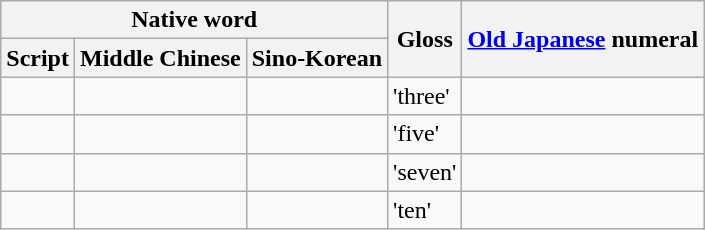<table class="wikitable">
<tr>
<th colspan="3">Native word</th>
<th rowspan="2">Gloss</th>
<th rowspan="2"><a href='#'>Old Japanese</a> numeral</th>
</tr>
<tr>
<th>Script</th>
<th>Middle Chinese</th>
<th>Sino-Korean</th>
</tr>
<tr>
<td></td>
<td></td>
<td></td>
<td> 'three'</td>
<td></td>
</tr>
<tr>
<td></td>
<td></td>
<td></td>
<td> 'five'</td>
<td></td>
</tr>
<tr>
<td></td>
<td></td>
<td></td>
<td> 'seven'</td>
<td></td>
</tr>
<tr>
<td></td>
<td></td>
<td></td>
<td> 'ten'</td>
<td></td>
</tr>
</table>
